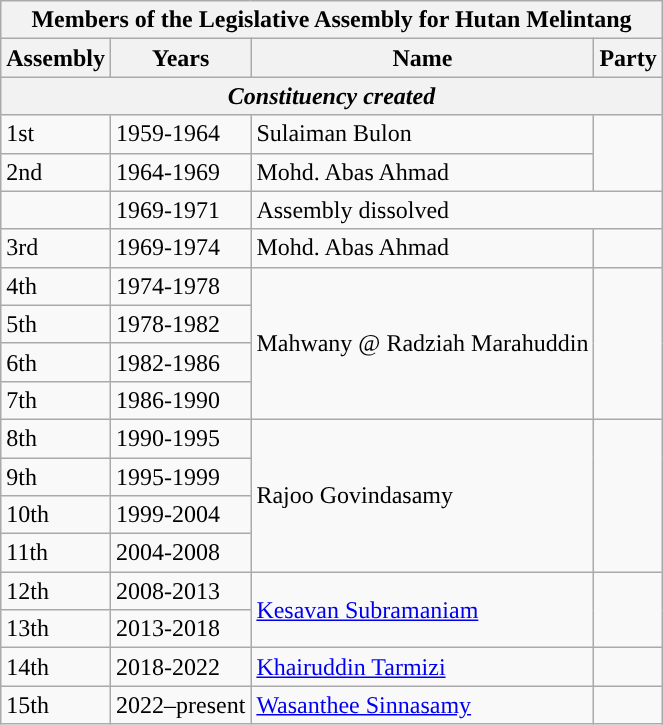<table class="wikitable">
<tr>
<th colspan="4">Members of the Legislative Assembly for Hutan Melintang</th>
</tr>
<tr>
<th>Assembly</th>
<th>Years</th>
<th>Name</th>
<th>Party</th>
</tr>
<tr>
<th colspan="4"><em>Constituency created</em></th>
</tr>
<tr>
<td>1st</td>
<td>1959-1964</td>
<td>Sulaiman Bulon</td>
<td rowspan="2"></td>
</tr>
<tr>
<td>2nd</td>
<td>1964-1969</td>
<td>Mohd. Abas Ahmad</td>
</tr>
<tr>
<td></td>
<td>1969-1971</td>
<td colspan="2">Assembly dissolved</td>
</tr>
<tr>
<td>3rd</td>
<td>1969-1974</td>
<td>Mohd. Abas Ahmad</td>
<td></td>
</tr>
<tr>
<td>4th</td>
<td>1974-1978</td>
<td rowspan="4">Mahwany @ Radziah Marahuddin</td>
<td rowspan="4"></td>
</tr>
<tr>
<td>5th</td>
<td>1978-1982</td>
</tr>
<tr>
<td>6th</td>
<td>1982-1986</td>
</tr>
<tr>
<td>7th</td>
<td>1986-1990</td>
</tr>
<tr>
<td>8th</td>
<td>1990-1995</td>
<td rowspan="4">Rajoo Govindasamy</td>
<td rowspan="4"></td>
</tr>
<tr>
<td>9th</td>
<td>1995-1999</td>
</tr>
<tr>
<td>10th</td>
<td>1999-2004</td>
</tr>
<tr>
<td>11th</td>
<td>2004-2008</td>
</tr>
<tr>
<td>12th</td>
<td>2008-2013</td>
<td rowspan="2"><a href='#'>Kesavan Subramaniam</a></td>
<td rowspan="2"></td>
</tr>
<tr>
<td>13th</td>
<td>2013-2018</td>
</tr>
<tr>
<td>14th</td>
<td>2018-2022</td>
<td><a href='#'>Khairuddin Tarmizi</a></td>
<td></td>
</tr>
<tr>
<td>15th</td>
<td>2022–present</td>
<td><a href='#'>Wasanthee Sinnasamy</a></td>
<td></td>
</tr>
</table>
